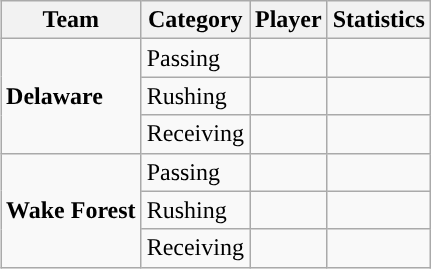<table class="wikitable" style="float: right;">
<tr>
<th>Team</th>
<th>Category</th>
<th>Player</th>
<th>Statistics</th>
</tr>
<tr>
<td rowspan=3><strong>Delaware</strong></td>
<td>Passing</td>
<td></td>
<td></td>
</tr>
<tr>
<td>Rushing</td>
<td></td>
<td></td>
</tr>
<tr>
<td>Receiving</td>
<td></td>
<td></td>
</tr>
<tr>
<td rowspan=3><strong>Wake Forest</strong></td>
<td>Passing</td>
<td></td>
<td></td>
</tr>
<tr>
<td>Rushing</td>
<td></td>
<td></td>
</tr>
<tr>
<td>Receiving</td>
<td></td>
<td></td>
</tr>
</table>
